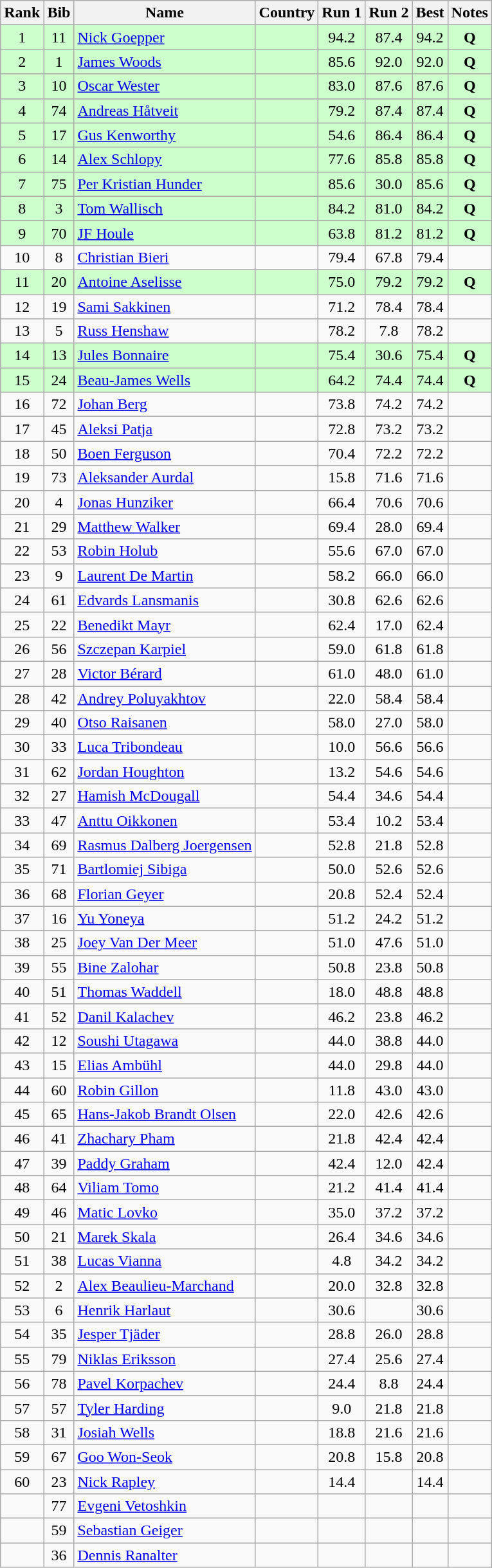<table class="wikitable sortable" style="text-align:center">
<tr>
<th>Rank</th>
<th>Bib</th>
<th>Name</th>
<th>Country</th>
<th>Run 1</th>
<th>Run 2</th>
<th>Best</th>
<th>Notes</th>
</tr>
<tr bgcolor="#ccffcc">
<td>1</td>
<td>11</td>
<td align=left><a href='#'>Nick Goepper</a></td>
<td align=left></td>
<td>94.2</td>
<td>87.4</td>
<td>94.2</td>
<td><strong>Q</strong></td>
</tr>
<tr bgcolor="#ccffcc">
<td>2</td>
<td>1</td>
<td align=left><a href='#'>James Woods</a></td>
<td align=left></td>
<td>85.6</td>
<td>92.0</td>
<td>92.0</td>
<td><strong>Q</strong></td>
</tr>
<tr bgcolor="#ccffcc">
<td>3</td>
<td>10</td>
<td align=left><a href='#'>Oscar Wester</a></td>
<td align=left></td>
<td>83.0</td>
<td>87.6</td>
<td>87.6</td>
<td><strong>Q</strong></td>
</tr>
<tr bgcolor="#ccffcc">
<td>4</td>
<td>74</td>
<td align=left><a href='#'>Andreas Håtveit</a></td>
<td align=left></td>
<td>79.2</td>
<td>87.4</td>
<td>87.4</td>
<td><strong>Q</strong></td>
</tr>
<tr bgcolor="#ccffcc">
<td>5</td>
<td>17</td>
<td align=left><a href='#'>Gus Kenworthy</a></td>
<td align=left></td>
<td>54.6</td>
<td>86.4</td>
<td>86.4</td>
<td><strong>Q</strong></td>
</tr>
<tr bgcolor="#ccffcc">
<td>6</td>
<td>14</td>
<td align=left><a href='#'>Alex Schlopy</a></td>
<td align=left></td>
<td>77.6</td>
<td>85.8</td>
<td>85.8</td>
<td><strong>Q</strong></td>
</tr>
<tr bgcolor="#ccffcc">
<td>7</td>
<td>75</td>
<td align=left><a href='#'>Per Kristian Hunder</a></td>
<td align=left></td>
<td>85.6</td>
<td>30.0</td>
<td>85.6</td>
<td><strong>Q</strong></td>
</tr>
<tr bgcolor="#ccffcc">
<td>8</td>
<td>3</td>
<td align=left><a href='#'>Tom Wallisch</a></td>
<td align=left></td>
<td>84.2</td>
<td>81.0</td>
<td>84.2</td>
<td><strong>Q</strong></td>
</tr>
<tr bgcolor="#ccffcc">
<td>9</td>
<td>70</td>
<td align=left><a href='#'>JF Houle</a></td>
<td align=left></td>
<td>63.8</td>
<td>81.2</td>
<td>81.2</td>
<td><strong>Q</strong></td>
</tr>
<tr>
<td>10</td>
<td>8</td>
<td align=left><a href='#'>Christian Bieri</a></td>
<td align=left></td>
<td>79.4</td>
<td>67.8</td>
<td>79.4</td>
<td></td>
</tr>
<tr bgcolor="#ccffcc">
<td>11</td>
<td>20</td>
<td align=left><a href='#'>Antoine Aselisse</a></td>
<td align=left></td>
<td>75.0</td>
<td>79.2</td>
<td>79.2</td>
<td><strong>Q</strong></td>
</tr>
<tr>
<td>12</td>
<td>19</td>
<td align=left><a href='#'>Sami Sakkinen</a></td>
<td align=left></td>
<td>71.2</td>
<td>78.4</td>
<td>78.4</td>
<td></td>
</tr>
<tr>
<td>13</td>
<td>5</td>
<td align=left><a href='#'>Russ Henshaw</a></td>
<td align=left></td>
<td>78.2</td>
<td>7.8</td>
<td>78.2</td>
<td></td>
</tr>
<tr bgcolor="#ccffcc">
<td>14</td>
<td>13</td>
<td align=left><a href='#'>Jules Bonnaire</a></td>
<td align=left></td>
<td>75.4</td>
<td>30.6</td>
<td>75.4</td>
<td><strong>Q</strong></td>
</tr>
<tr bgcolor="#ccffcc">
<td>15</td>
<td>24</td>
<td align=left><a href='#'>Beau-James Wells</a></td>
<td align=left></td>
<td>64.2</td>
<td>74.4</td>
<td>74.4</td>
<td><strong>Q</strong></td>
</tr>
<tr>
<td>16</td>
<td>72</td>
<td align=left><a href='#'>Johan Berg</a></td>
<td align=left></td>
<td>73.8</td>
<td>74.2</td>
<td>74.2</td>
<td></td>
</tr>
<tr>
<td>17</td>
<td>45</td>
<td align=left><a href='#'>Aleksi Patja</a></td>
<td align=left></td>
<td>72.8</td>
<td>73.2</td>
<td>73.2</td>
<td></td>
</tr>
<tr>
<td>18</td>
<td>50</td>
<td align=left><a href='#'>Boen Ferguson</a></td>
<td align=left></td>
<td>70.4</td>
<td>72.2</td>
<td>72.2</td>
<td></td>
</tr>
<tr>
<td>19</td>
<td>73</td>
<td align=left><a href='#'>Aleksander Aurdal</a></td>
<td align=left></td>
<td>15.8</td>
<td>71.6</td>
<td>71.6</td>
<td></td>
</tr>
<tr>
<td>20</td>
<td>4</td>
<td align=left><a href='#'>Jonas Hunziker</a></td>
<td align=left></td>
<td>66.4</td>
<td>70.6</td>
<td>70.6</td>
<td></td>
</tr>
<tr>
<td>21</td>
<td>29</td>
<td align=left><a href='#'>Matthew Walker</a></td>
<td align=left></td>
<td>69.4</td>
<td>28.0</td>
<td>69.4</td>
<td></td>
</tr>
<tr>
<td>22</td>
<td>53</td>
<td align=left><a href='#'>Robin Holub</a></td>
<td align=left></td>
<td>55.6</td>
<td>67.0</td>
<td>67.0</td>
<td></td>
</tr>
<tr>
<td>23</td>
<td>9</td>
<td align=left><a href='#'>Laurent De Martin</a></td>
<td align=left></td>
<td>58.2</td>
<td>66.0</td>
<td>66.0</td>
<td></td>
</tr>
<tr>
<td>24</td>
<td>61</td>
<td align=left><a href='#'>Edvards Lansmanis</a></td>
<td align=left></td>
<td>30.8</td>
<td>62.6</td>
<td>62.6</td>
<td></td>
</tr>
<tr>
<td>25</td>
<td>22</td>
<td align=left><a href='#'>Benedikt Mayr</a></td>
<td align=left></td>
<td>62.4</td>
<td>17.0</td>
<td>62.4</td>
<td></td>
</tr>
<tr>
<td>26</td>
<td>56</td>
<td align=left><a href='#'>Szczepan Karpiel</a></td>
<td align=left></td>
<td>59.0</td>
<td>61.8</td>
<td>61.8</td>
<td></td>
</tr>
<tr>
<td>27</td>
<td>28</td>
<td align=left><a href='#'>Victor Bérard</a></td>
<td align=left></td>
<td>61.0</td>
<td>48.0</td>
<td>61.0</td>
<td></td>
</tr>
<tr>
<td>28</td>
<td>42</td>
<td align=left><a href='#'>Andrey Poluyakhtov</a></td>
<td align=left></td>
<td>22.0</td>
<td>58.4</td>
<td>58.4</td>
<td></td>
</tr>
<tr>
<td>29</td>
<td>40</td>
<td align=left><a href='#'>Otso Raisanen</a></td>
<td align=left></td>
<td>58.0</td>
<td>27.0</td>
<td>58.0</td>
<td></td>
</tr>
<tr>
<td>30</td>
<td>33</td>
<td align=left><a href='#'>Luca Tribondeau</a></td>
<td align=left></td>
<td>10.0</td>
<td>56.6</td>
<td>56.6</td>
<td></td>
</tr>
<tr>
<td>31</td>
<td>62</td>
<td align=left><a href='#'>Jordan Houghton</a></td>
<td align=left></td>
<td>13.2</td>
<td>54.6</td>
<td>54.6</td>
<td></td>
</tr>
<tr>
<td>32</td>
<td>27</td>
<td align=left><a href='#'>Hamish McDougall</a></td>
<td align=left></td>
<td>54.4</td>
<td>34.6</td>
<td>54.4</td>
<td></td>
</tr>
<tr>
<td>33</td>
<td>47</td>
<td align=left><a href='#'>Anttu Oikkonen</a></td>
<td align=left></td>
<td>53.4</td>
<td>10.2</td>
<td>53.4</td>
<td></td>
</tr>
<tr>
<td>34</td>
<td>69</td>
<td align=left><a href='#'>Rasmus Dalberg Joergensen</a></td>
<td align=left></td>
<td>52.8</td>
<td>21.8</td>
<td>52.8</td>
<td></td>
</tr>
<tr>
<td>35</td>
<td>71</td>
<td align=left><a href='#'>Bartlomiej Sibiga</a></td>
<td align=left></td>
<td>50.0</td>
<td>52.6</td>
<td>52.6</td>
<td></td>
</tr>
<tr>
<td>36</td>
<td>68</td>
<td align=left><a href='#'>Florian Geyer</a></td>
<td align=left></td>
<td>20.8</td>
<td>52.4</td>
<td>52.4</td>
<td></td>
</tr>
<tr>
<td>37</td>
<td>16</td>
<td align=left><a href='#'>Yu Yoneya</a></td>
<td align=left></td>
<td>51.2</td>
<td>24.2</td>
<td>51.2</td>
<td></td>
</tr>
<tr>
<td>38</td>
<td>25</td>
<td align=left><a href='#'>Joey Van Der Meer</a></td>
<td align=left></td>
<td>51.0</td>
<td>47.6</td>
<td>51.0</td>
<td></td>
</tr>
<tr>
<td>39</td>
<td>55</td>
<td align=left><a href='#'>Bine Zalohar</a></td>
<td align=left></td>
<td>50.8</td>
<td>23.8</td>
<td>50.8</td>
<td></td>
</tr>
<tr>
<td>40</td>
<td>51</td>
<td align=left><a href='#'>Thomas Waddell</a></td>
<td align=left></td>
<td>18.0</td>
<td>48.8</td>
<td>48.8</td>
<td></td>
</tr>
<tr>
<td>41</td>
<td>52</td>
<td align=left><a href='#'>Danil Kalachev</a></td>
<td align=left></td>
<td>46.2</td>
<td>23.8</td>
<td>46.2</td>
<td></td>
</tr>
<tr>
<td>42</td>
<td>12</td>
<td align=left><a href='#'>Soushi Utagawa</a></td>
<td align=left></td>
<td>44.0</td>
<td>38.8</td>
<td>44.0</td>
<td></td>
</tr>
<tr>
<td>43</td>
<td>15</td>
<td align=left><a href='#'>Elias Ambühl</a></td>
<td align=left></td>
<td>44.0</td>
<td>29.8</td>
<td>44.0</td>
<td></td>
</tr>
<tr>
<td>44</td>
<td>60</td>
<td align=left><a href='#'>Robin Gillon</a></td>
<td align=left></td>
<td>11.8</td>
<td>43.0</td>
<td>43.0</td>
<td></td>
</tr>
<tr>
<td>45</td>
<td>65</td>
<td align=left><a href='#'>Hans-Jakob Brandt Olsen</a></td>
<td align=left></td>
<td>22.0</td>
<td>42.6</td>
<td>42.6</td>
<td></td>
</tr>
<tr>
<td>46</td>
<td>41</td>
<td align=left><a href='#'>Zhachary Pham</a></td>
<td align=left></td>
<td>21.8</td>
<td>42.4</td>
<td>42.4</td>
<td></td>
</tr>
<tr>
<td>47</td>
<td>39</td>
<td align=left><a href='#'>Paddy Graham</a></td>
<td align=left></td>
<td>42.4</td>
<td>12.0</td>
<td>42.4</td>
<td></td>
</tr>
<tr>
<td>48</td>
<td>64</td>
<td align=left><a href='#'>Viliam Tomo</a></td>
<td align=left></td>
<td>21.2</td>
<td>41.4</td>
<td>41.4</td>
<td></td>
</tr>
<tr>
<td>49</td>
<td>46</td>
<td align=left><a href='#'>Matic Lovko</a></td>
<td align=left></td>
<td>35.0</td>
<td>37.2</td>
<td>37.2</td>
<td></td>
</tr>
<tr>
<td>50</td>
<td>21</td>
<td align=left><a href='#'>Marek Skala</a></td>
<td align=left></td>
<td>26.4</td>
<td>34.6</td>
<td>34.6</td>
<td></td>
</tr>
<tr>
<td>51</td>
<td>38</td>
<td align=left><a href='#'>Lucas Vianna</a></td>
<td align=left></td>
<td>4.8</td>
<td>34.2</td>
<td>34.2</td>
<td></td>
</tr>
<tr>
<td>52</td>
<td>2</td>
<td align=left><a href='#'>Alex Beaulieu-Marchand</a></td>
<td align=left></td>
<td>20.0</td>
<td>32.8</td>
<td>32.8</td>
<td></td>
</tr>
<tr>
<td>53</td>
<td>6</td>
<td align=left><a href='#'>Henrik Harlaut</a></td>
<td align=left></td>
<td>30.6</td>
<td></td>
<td>30.6</td>
<td></td>
</tr>
<tr>
<td>54</td>
<td>35</td>
<td align=left><a href='#'>Jesper Tjäder</a></td>
<td align=left></td>
<td>28.8</td>
<td>26.0</td>
<td>28.8</td>
<td></td>
</tr>
<tr>
<td>55</td>
<td>79</td>
<td align=left><a href='#'>Niklas Eriksson</a></td>
<td align=left></td>
<td>27.4</td>
<td>25.6</td>
<td>27.4</td>
<td></td>
</tr>
<tr>
<td>56</td>
<td>78</td>
<td align=left><a href='#'>Pavel Korpachev</a></td>
<td align=left></td>
<td>24.4</td>
<td>8.8</td>
<td>24.4</td>
<td></td>
</tr>
<tr>
<td>57</td>
<td>57</td>
<td align=left><a href='#'>Tyler Harding</a></td>
<td align=left></td>
<td>9.0</td>
<td>21.8</td>
<td>21.8</td>
<td></td>
</tr>
<tr>
<td>58</td>
<td>31</td>
<td align=left><a href='#'>Josiah Wells</a></td>
<td align=left></td>
<td>18.8</td>
<td>21.6</td>
<td>21.6</td>
<td></td>
</tr>
<tr>
<td>59</td>
<td>67</td>
<td align=left><a href='#'>Goo Won-Seok</a></td>
<td align=left></td>
<td>20.8</td>
<td>15.8</td>
<td>20.8</td>
<td></td>
</tr>
<tr>
<td>60</td>
<td>23</td>
<td align=left><a href='#'>Nick Rapley</a></td>
<td align=left></td>
<td>14.4</td>
<td></td>
<td>14.4</td>
<td></td>
</tr>
<tr>
<td></td>
<td>77</td>
<td align=left><a href='#'>Evgeni Vetoshkin</a></td>
<td align=left></td>
<td></td>
<td></td>
<td></td>
<td></td>
</tr>
<tr>
<td></td>
<td>59</td>
<td align=left><a href='#'>Sebastian Geiger</a></td>
<td align=left></td>
<td></td>
<td></td>
<td></td>
<td></td>
</tr>
<tr>
<td></td>
<td>36</td>
<td align=left><a href='#'>Dennis Ranalter</a></td>
<td align=left></td>
<td></td>
<td></td>
<td></td>
<td></td>
</tr>
</table>
